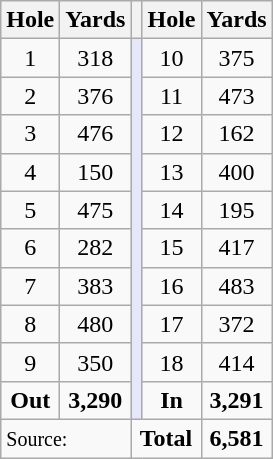<table class="wikitable" style="text-align:center; font-size:100%;">
<tr>
<th>Hole</th>
<th>Yards</th>
<th></th>
<th>Hole</th>
<th>Yards</th>
</tr>
<tr>
<td>1</td>
<td>318</td>
<td rowspan=10 style="background:#E6E8FA;"></td>
<td>10</td>
<td>375</td>
</tr>
<tr>
<td>2</td>
<td>376</td>
<td>11</td>
<td>473</td>
</tr>
<tr>
<td>3</td>
<td>476</td>
<td>12</td>
<td>162</td>
</tr>
<tr>
<td>4</td>
<td>150</td>
<td>13</td>
<td>400</td>
</tr>
<tr>
<td>5</td>
<td>475</td>
<td>14</td>
<td>195</td>
</tr>
<tr>
<td>6</td>
<td>282</td>
<td>15</td>
<td>417</td>
</tr>
<tr>
<td>7</td>
<td>383</td>
<td>16</td>
<td>483</td>
</tr>
<tr>
<td>8</td>
<td>480</td>
<td>17</td>
<td>372</td>
</tr>
<tr>
<td>9</td>
<td>350</td>
<td>18</td>
<td>414</td>
</tr>
<tr>
<td><strong>Out</strong></td>
<td><strong>3,290</strong></td>
<td><strong>In</strong></td>
<td><strong>3,291</strong></td>
</tr>
<tr>
<td colspan=2 align=left><small>Source:</small></td>
<td colspan=2><strong>Total</strong></td>
<td><strong>6,581</strong></td>
</tr>
</table>
